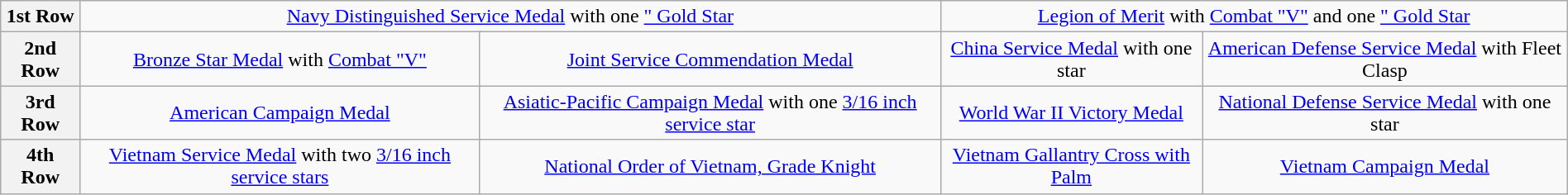<table class="wikitable" style="margin:1em auto; text-align:center;">
<tr>
<th>1st Row</th>
<td colspan="8"><a href='#'>Navy Distinguished Service Medal</a> with one <a href='#'>" Gold Star</a></td>
<td colspan="8"><a href='#'>Legion of Merit</a> with <a href='#'>Combat "V"</a> and one <a href='#'>" Gold Star</a></td>
</tr>
<tr>
<th>2nd Row</th>
<td colspan="4"><a href='#'>Bronze Star Medal</a> with <a href='#'>Combat "V"</a></td>
<td colspan="4"><a href='#'>Joint Service Commendation Medal</a></td>
<td colspan="4"><a href='#'>China Service Medal</a> with one star</td>
<td colspan="4"><a href='#'>American Defense Service Medal</a> with Fleet Clasp</td>
</tr>
<tr>
<th>3rd Row</th>
<td colspan="4"><a href='#'>American Campaign Medal</a></td>
<td colspan="4"><a href='#'>Asiatic-Pacific Campaign Medal</a> with one <a href='#'>3/16 inch service star</a></td>
<td colspan="4"><a href='#'>World War II Victory Medal</a></td>
<td colspan="4"><a href='#'>National Defense Service Medal</a> with one star</td>
</tr>
<tr>
<th>4th Row</th>
<td colspan="4"><a href='#'>Vietnam Service Medal</a> with two <a href='#'>3/16 inch service stars</a></td>
<td colspan="4"><a href='#'>National Order of Vietnam, Grade Knight</a></td>
<td colspan="4"><a href='#'>Vietnam Gallantry Cross with Palm</a></td>
<td colspan="4"><a href='#'>Vietnam Campaign Medal</a></td>
</tr>
</table>
